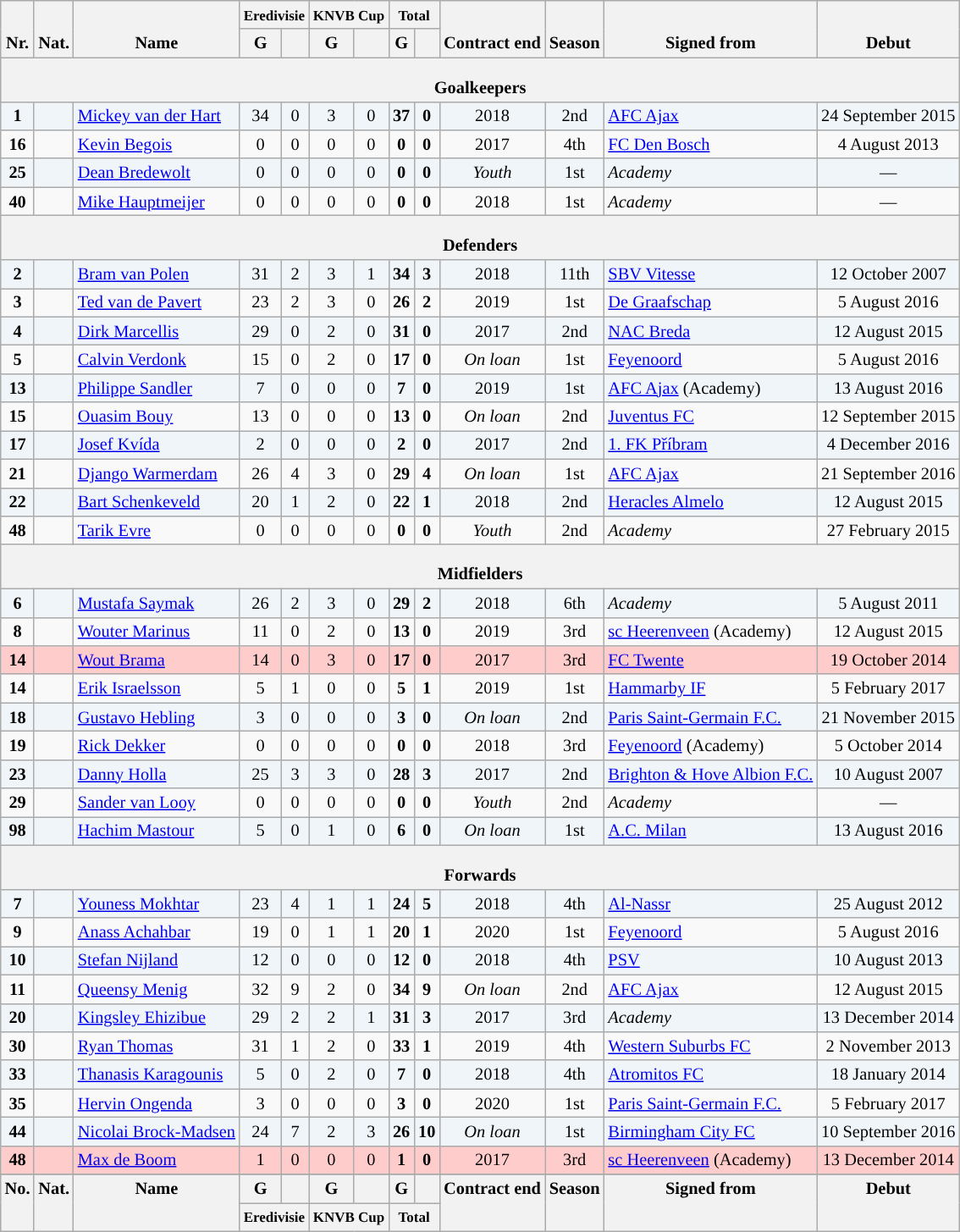<table class="wikitable" style="font-size:85%; text-align: center;">
<tr>
<th rowspan="2" valign="bottom">Nr.</th>
<th rowspan="2" valign="bottom">Nat.</th>
<th rowspan="2" valign="bottom">Name</th>
<th colspan="2"><small>Eredivisie</small></th>
<th colspan="2"><small>KNVB Cup</small></th>
<th colspan="2"><small>Total</small></th>
<th rowspan="2" valign="bottom">Contract end</th>
<th rowspan="2" valign="bottom">Season</th>
<th rowspan="2" valign="bottom">Signed from</th>
<th rowspan="2" valign="bottom">Debut</th>
</tr>
<tr bgcolor="#D7E5EF">
<th>G</th>
<th></th>
<th>G</th>
<th></th>
<th>G</th>
<th></th>
</tr>
<tr>
<th colspan="15" align="left" style="padding-top:15px;">Goalkeepers</th>
</tr>
<tr bgcolor="#F0F5F9">
<td><strong>1</strong></td>
<td></td>
<td align=left><a href='#'>Mickey van der Hart</a></td>
<td>34</td>
<td>0</td>
<td>3</td>
<td>0</td>
<td><strong>37</strong></td>
<td><strong>0</strong></td>
<td>2018</td>
<td>2nd</td>
<td align="left"> <a href='#'>AFC Ajax</a></td>
<td>24 September 2015</td>
</tr>
<tr>
<td><strong>16</strong></td>
<td></td>
<td align=left><a href='#'>Kevin Begois</a></td>
<td>0</td>
<td>0</td>
<td>0</td>
<td>0</td>
<td><strong>0</strong></td>
<td><strong>0</strong></td>
<td>2017</td>
<td>4th</td>
<td align="left"> <a href='#'>FC Den Bosch</a></td>
<td>4 August 2013</td>
</tr>
<tr bgcolor="#F0F5F9">
<td><strong>25</strong></td>
<td></td>
<td align=left><a href='#'>Dean Bredewolt</a></td>
<td>0</td>
<td>0</td>
<td>0</td>
<td>0</td>
<td><strong>0</strong></td>
<td><strong>0</strong></td>
<td><em>Youth</em></td>
<td>1st</td>
<td align="left"><em>Academy</em></td>
<td>—</td>
</tr>
<tr>
<td><strong>40</strong></td>
<td></td>
<td align=left><a href='#'>Mike Hauptmeijer</a></td>
<td>0</td>
<td>0</td>
<td>0</td>
<td>0</td>
<td><strong>0</strong></td>
<td><strong>0</strong></td>
<td>2018</td>
<td>1st</td>
<td align="left"><em>Academy</em></td>
<td>—</td>
</tr>
<tr>
<th colspan="15" align="left" style="padding-top:15px;">Defenders</th>
</tr>
<tr bgcolor="#F0F5F9">
<td><strong>2</strong></td>
<td></td>
<td align=left><a href='#'>Bram van Polen</a></td>
<td>31</td>
<td>2</td>
<td>3</td>
<td>1</td>
<td><strong>34</strong></td>
<td><strong>3</strong></td>
<td>2018</td>
<td>11th</td>
<td align="left"> <a href='#'>SBV Vitesse</a></td>
<td>12 October 2007</td>
</tr>
<tr>
<td><strong>3</strong></td>
<td></td>
<td align=left><a href='#'>Ted van de Pavert</a></td>
<td>23</td>
<td>2</td>
<td>3</td>
<td>0</td>
<td><strong>26</strong></td>
<td><strong>2</strong></td>
<td>2019</td>
<td>1st</td>
<td align="left"> <a href='#'>De Graafschap</a></td>
<td>5 August 2016</td>
</tr>
<tr bgcolor="#F0F5F9">
<td><strong>4</strong></td>
<td></td>
<td align=left><a href='#'>Dirk Marcellis</a></td>
<td>29</td>
<td>0</td>
<td>2</td>
<td>0</td>
<td><strong>31</strong></td>
<td><strong>0</strong></td>
<td>2017</td>
<td>2nd</td>
<td align="left"> <a href='#'>NAC Breda</a></td>
<td>12 August 2015</td>
</tr>
<tr>
<td><strong>5</strong></td>
<td></td>
<td align=left><a href='#'>Calvin Verdonk</a></td>
<td>15</td>
<td>0</td>
<td>2</td>
<td>0</td>
<td><strong>17</strong></td>
<td><strong>0</strong></td>
<td><em>On loan</em></td>
<td>1st</td>
<td align="left"> <a href='#'>Feyenoord</a></td>
<td>5 August 2016</td>
</tr>
<tr bgcolor="#F0F5F9">
<td><strong>13</strong></td>
<td></td>
<td align=left><a href='#'>Philippe Sandler</a></td>
<td>7</td>
<td>0</td>
<td>0</td>
<td>0</td>
<td><strong>7</strong></td>
<td><strong>0</strong></td>
<td>2019</td>
<td>1st</td>
<td align="left"> <a href='#'>AFC Ajax</a> (Academy)</td>
<td>13 August 2016</td>
</tr>
<tr>
<td><strong>15</strong></td>
<td></td>
<td align=left><a href='#'>Ouasim Bouy</a></td>
<td>13</td>
<td>0</td>
<td>0</td>
<td>0</td>
<td><strong>13</strong></td>
<td><strong>0</strong></td>
<td><em>On loan</em></td>
<td>2nd</td>
<td align="left"> <a href='#'>Juventus FC</a></td>
<td>12 September 2015</td>
</tr>
<tr bgcolor="#F0F5F9">
<td><strong>17</strong></td>
<td></td>
<td align=left><a href='#'>Josef Kvída</a></td>
<td>2</td>
<td>0</td>
<td>0</td>
<td>0</td>
<td><strong>2</strong></td>
<td><strong>0</strong></td>
<td>2017</td>
<td>2nd</td>
<td align="left"> <a href='#'>1. FK Příbram</a></td>
<td>4 December 2016</td>
</tr>
<tr>
<td><strong>21</strong></td>
<td></td>
<td align=left><a href='#'>Django Warmerdam</a></td>
<td>26</td>
<td>4</td>
<td>3</td>
<td>0</td>
<td><strong>29</strong></td>
<td><strong>4</strong></td>
<td><em>On loan</em></td>
<td>1st</td>
<td align="left"> <a href='#'>AFC Ajax</a></td>
<td>21 September 2016</td>
</tr>
<tr bgcolor="#F0F5F9">
<td><strong>22</strong></td>
<td></td>
<td align=left><a href='#'>Bart Schenkeveld</a></td>
<td>20</td>
<td>1</td>
<td>2</td>
<td>0</td>
<td><strong>22</strong></td>
<td><strong>1</strong></td>
<td>2018</td>
<td>2nd</td>
<td align="left"> <a href='#'>Heracles Almelo</a></td>
<td>12 August 2015</td>
</tr>
<tr>
<td><strong>48</strong></td>
<td></td>
<td align=left><a href='#'>Tarik Evre</a></td>
<td>0</td>
<td>0</td>
<td>0</td>
<td>0</td>
<td><strong>0</strong></td>
<td><strong>0</strong></td>
<td><em>Youth</em></td>
<td>2nd</td>
<td align="left"><em>Academy</em></td>
<td>27 February 2015</td>
</tr>
<tr>
<th colspan="15" align="left" style="padding-top:15px;">Midfielders</th>
</tr>
<tr bgcolor="#F0F5F9">
<td><strong>6</strong></td>
<td></td>
<td align=left><a href='#'>Mustafa Saymak</a></td>
<td>26</td>
<td>2</td>
<td>3</td>
<td>0</td>
<td><strong>29</strong></td>
<td><strong>2</strong></td>
<td>2018</td>
<td>6th</td>
<td align="left"><em>Academy</em></td>
<td>5 August 2011</td>
</tr>
<tr>
<td><strong>8</strong></td>
<td></td>
<td align=left><a href='#'>Wouter Marinus</a></td>
<td>11</td>
<td>0</td>
<td>2</td>
<td>0</td>
<td><strong>13</strong></td>
<td><strong>0</strong></td>
<td>2019</td>
<td>3rd</td>
<td align="left"> <a href='#'>sc Heerenveen</a> (Academy)</td>
<td>12 August 2015</td>
</tr>
<tr bgcolor="#FFCCCC">
<td><strong>14</strong></td>
<td></td>
<td align=left><a href='#'>Wout Brama</a></td>
<td>14</td>
<td>0</td>
<td>3</td>
<td>0</td>
<td><strong>17</strong></td>
<td><strong>0</strong></td>
<td>2017</td>
<td>3rd</td>
<td align="left"> <a href='#'>FC Twente</a></td>
<td>19 October 2014</td>
</tr>
<tr>
<td><strong>14</strong></td>
<td></td>
<td align=left><a href='#'>Erik Israelsson</a></td>
<td>5</td>
<td>1</td>
<td>0</td>
<td>0</td>
<td><strong>5</strong></td>
<td><strong>1</strong></td>
<td>2019</td>
<td>1st</td>
<td align="left"> <a href='#'>Hammarby IF</a></td>
<td>5 February 2017</td>
</tr>
<tr bgcolor="#F0F5F9">
<td><strong>18</strong></td>
<td></td>
<td align=left><a href='#'>Gustavo Hebling</a></td>
<td>3</td>
<td>0</td>
<td>0</td>
<td>0</td>
<td><strong>3</strong></td>
<td><strong>0</strong></td>
<td><em>On loan</em></td>
<td>2nd</td>
<td align="left"> <a href='#'>Paris Saint-Germain F.C.</a></td>
<td>21 November 2015</td>
</tr>
<tr>
<td><strong>19</strong></td>
<td></td>
<td align=left><a href='#'>Rick Dekker</a></td>
<td>0</td>
<td>0</td>
<td>0</td>
<td>0</td>
<td><strong>0</strong></td>
<td><strong>0</strong></td>
<td>2018</td>
<td>3rd</td>
<td align="left"> <a href='#'>Feyenoord</a> (Academy)</td>
<td>5 October 2014</td>
</tr>
<tr bgcolor="#F0F5F9">
<td><strong>23</strong></td>
<td></td>
<td align=left><a href='#'>Danny Holla</a></td>
<td>25</td>
<td>3</td>
<td>3</td>
<td>0</td>
<td><strong>28</strong></td>
<td><strong>3</strong></td>
<td>2017</td>
<td>2nd</td>
<td align="left"> <a href='#'>Brighton & Hove Albion F.C.</a></td>
<td>10 August 2007</td>
</tr>
<tr>
<td><strong>29</strong></td>
<td></td>
<td align=left><a href='#'>Sander van Looy</a></td>
<td>0</td>
<td>0</td>
<td>0</td>
<td>0</td>
<td><strong>0</strong></td>
<td><strong>0</strong></td>
<td><em>Youth</em></td>
<td>2nd</td>
<td align="left"><em>Academy</em></td>
<td>—</td>
</tr>
<tr bgcolor="#F0F5F9">
<td><strong>98</strong></td>
<td></td>
<td align=left><a href='#'>Hachim Mastour</a></td>
<td>5</td>
<td>0</td>
<td>1</td>
<td>0</td>
<td><strong>6</strong></td>
<td><strong>0</strong></td>
<td><em>On loan</em></td>
<td>1st</td>
<td align="left"> <a href='#'>A.C. Milan</a></td>
<td>13 August 2016</td>
</tr>
<tr>
<th colspan="15" align="left" style="padding-top:15px;">Forwards</th>
</tr>
<tr bgcolor="#F0F5F9">
<td><strong>7</strong></td>
<td></td>
<td align=left><a href='#'>Youness Mokhtar</a></td>
<td>23</td>
<td>4</td>
<td>1</td>
<td>1</td>
<td><strong>24</strong></td>
<td><strong>5</strong></td>
<td>2018</td>
<td>4th</td>
<td align="left"> <a href='#'>Al-Nassr</a></td>
<td>25 August 2012</td>
</tr>
<tr>
<td><strong>9</strong></td>
<td></td>
<td align=left><a href='#'>Anass Achahbar</a></td>
<td>19</td>
<td>0</td>
<td>1</td>
<td>1</td>
<td><strong>20</strong></td>
<td><strong>1</strong></td>
<td>2020</td>
<td>1st</td>
<td align="left"> <a href='#'>Feyenoord</a></td>
<td>5 August 2016</td>
</tr>
<tr bgcolor="#F0F5F9">
<td><strong>10</strong></td>
<td></td>
<td align=left><a href='#'>Stefan Nijland</a></td>
<td>12</td>
<td>0</td>
<td>0</td>
<td>0</td>
<td><strong>12</strong></td>
<td><strong>0</strong></td>
<td>2018</td>
<td>4th</td>
<td align="left"> <a href='#'>PSV</a></td>
<td>10 August 2013</td>
</tr>
<tr>
<td><strong>11</strong></td>
<td></td>
<td align=left><a href='#'>Queensy Menig</a></td>
<td>32</td>
<td>9</td>
<td>2</td>
<td>0</td>
<td><strong>34</strong></td>
<td><strong>9</strong></td>
<td><em>On loan</em></td>
<td>2nd</td>
<td align="left"> <a href='#'>AFC Ajax</a></td>
<td>12 August 2015</td>
</tr>
<tr bgcolor="#F0F5F9">
<td><strong>20</strong></td>
<td></td>
<td align=left><a href='#'>Kingsley Ehizibue</a></td>
<td>29</td>
<td>2</td>
<td>2</td>
<td>1</td>
<td><strong>31</strong></td>
<td><strong>3</strong></td>
<td>2017</td>
<td>3rd</td>
<td align="left"><em>Academy</em></td>
<td>13 December 2014</td>
</tr>
<tr>
<td><strong>30</strong></td>
<td></td>
<td align=left><a href='#'>Ryan Thomas</a></td>
<td>31</td>
<td>1</td>
<td>2</td>
<td>0</td>
<td><strong>33</strong></td>
<td><strong>1</strong></td>
<td>2019</td>
<td>4th</td>
<td align="left"> <a href='#'>Western Suburbs FC</a></td>
<td>2 November 2013</td>
</tr>
<tr bgcolor="#F0F5F9">
<td><strong>33</strong></td>
<td></td>
<td align=left><a href='#'>Thanasis Karagounis</a></td>
<td>5</td>
<td>0</td>
<td>2</td>
<td>0</td>
<td><strong>7</strong></td>
<td><strong>0</strong></td>
<td>2018</td>
<td>4th</td>
<td align="left"> <a href='#'>Atromitos FC</a></td>
<td>18 January 2014</td>
</tr>
<tr>
<td><strong>35</strong></td>
<td></td>
<td align=left><a href='#'>Hervin Ongenda</a></td>
<td>3</td>
<td>0</td>
<td>0</td>
<td>0</td>
<td><strong>3</strong></td>
<td><strong>0</strong></td>
<td>2020</td>
<td>1st</td>
<td align="left"> <a href='#'>Paris Saint-Germain F.C.</a></td>
<td>5 February 2017</td>
</tr>
<tr bgcolor="#F0F5F9">
<td><strong>44</strong></td>
<td></td>
<td align=left><a href='#'>Nicolai Brock-Madsen</a></td>
<td>24</td>
<td>7</td>
<td>2</td>
<td>3</td>
<td><strong>26</strong></td>
<td><strong>10</strong></td>
<td><em>On loan</em></td>
<td>1st</td>
<td align="left"> <a href='#'>Birmingham City FC</a></td>
<td>10 September 2016</td>
</tr>
<tr bgcolor="#FFCCCC">
<td><strong>48</strong></td>
<td></td>
<td align=left><a href='#'>Max de Boom</a></td>
<td>1</td>
<td>0</td>
<td>0</td>
<td>0</td>
<td><strong>1</strong></td>
<td><strong>0</strong></td>
<td>2017</td>
<td>3rd</td>
<td align="left"> <a href='#'>sc Heerenveen</a> (Academy)</td>
<td>13 December 2014</td>
</tr>
<tr bgcolor="#F0F5F9">
</tr>
<tr bgcolor="#D7E5EF">
<th rowspan="2" valign="top">No.</th>
<th rowspan="2" valign="top">Nat.</th>
<th rowspan="2" valign="top">Name</th>
<th>G</th>
<th></th>
<th>G</th>
<th></th>
<th>G</th>
<th></th>
<th rowspan="2" valign="top">Contract end</th>
<th rowspan="2" valign="top">Season</th>
<th rowspan="2" valign="top">Signed from</th>
<th rowspan="2" valign="top">Debut</th>
</tr>
<tr bgcolor="#D7E5EF">
<th colspan="2"><small>Eredivisie</small></th>
<th colspan="2"><small>KNVB Cup</small></th>
<th colspan="2"><small>Total</small></th>
</tr>
</table>
